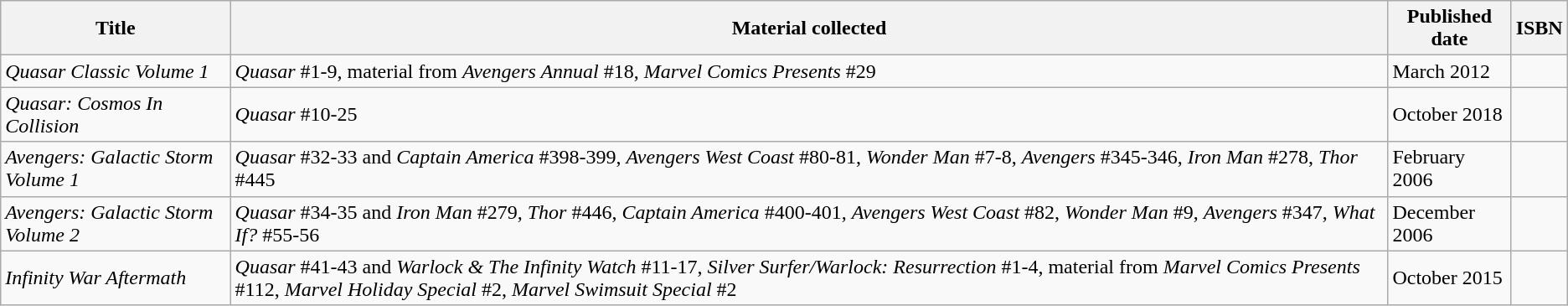<table class="wikitable">
<tr>
<th>Title</th>
<th>Material collected</th>
<th>Published date</th>
<th>ISBN</th>
</tr>
<tr>
<td><em>Quasar Classic Volume 1</em></td>
<td><em>Quasar</em> #1-9, material from <em>Avengers Annual</em> #18, <em>Marvel Comics Presents</em> #29</td>
<td>March 2012</td>
<td></td>
</tr>
<tr>
<td><em>Quasar: Cosmos In Collision</em></td>
<td><em>Quasar</em> #10-25</td>
<td>October 2018</td>
<td></td>
</tr>
<tr>
<td><em>Avengers: Galactic Storm Volume 1</em></td>
<td><em>Quasar</em> #32-33 and <em>Captain America</em> #398-399, <em>Avengers West Coast</em> #80-81, <em>Wonder Man</em> #7-8, <em>Avengers</em> #345-346, <em>Iron Man</em> #278, <em>Thor</em> #445</td>
<td>February 2006</td>
<td></td>
</tr>
<tr>
<td><em>Avengers: Galactic Storm Volume 2</em></td>
<td><em>Quasar</em> #34-35 and <em>Iron Man</em> #279, <em>Thor</em> #446, <em>Captain America</em> #400-401, <em>Avengers West Coast</em> #82, <em>Wonder Man</em> #9, <em>Avengers</em> #347, <em>What If?</em> #55-56</td>
<td>December 2006</td>
<td></td>
</tr>
<tr>
<td><em>Infinity War Aftermath</em></td>
<td><em>Quasar</em> #41-43 and <em>Warlock & The Infinity Watch</em> #11-17, <em>Silver Surfer/Warlock: Resurrection</em> #1-4, material from <em>Marvel Comics Presents</em> #112, <em>Marvel Holiday Special</em> #2, <em>Marvel Swimsuit Special</em> #2</td>
<td>October 2015</td>
<td></td>
</tr>
</table>
